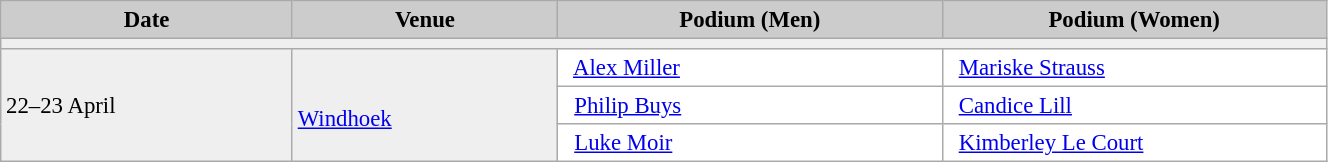<table class="wikitable" width=70% bgcolor="#f7f8ff" cellpadding="3" cellspacing="0" border="1" style="font-size: 95%; border: gray solid 1px; border-collapse: collapse;">
<tr bgcolor="#CCCCCC">
<td align="center"><strong>Date</strong></td>
<td width=20% align="center"><strong>Venue</strong></td>
<td width=29% align="center"><strong>Podium (Men)</strong></td>
<td width=29% align="center"><strong>Podium (Women)</strong></td>
</tr>
<tr bgcolor="#EFEFEF">
<td colspan=4></td>
</tr>
<tr bgcolor="#EFEFEF">
<td rowspan=3>22–23 April</td>
<td rowspan=3><br><a href='#'>Windhoek</a></td>
<td bgcolor="#ffffff">    <a href='#'>Alex Miller</a></td>
<td bgcolor="#ffffff">    <a href='#'>Mariske Strauss</a></td>
</tr>
<tr>
<td bgcolor="#ffffff">    <a href='#'>Philip Buys</a></td>
<td bgcolor="#ffffff">    <a href='#'>Candice Lill</a></td>
</tr>
<tr>
<td bgcolor="#ffffff">    <a href='#'>Luke Moir</a></td>
<td bgcolor="#ffffff">    <a href='#'>Kimberley Le Court</a></td>
</tr>
</table>
